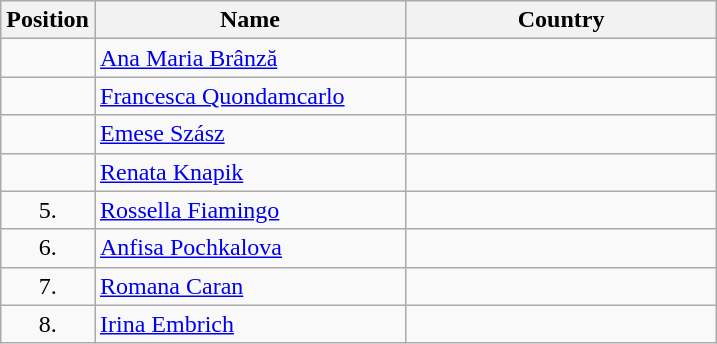<table class="wikitable">
<tr>
<th width="20">Position</th>
<th width="200">Name</th>
<th width="200">Country</th>
</tr>
<tr>
<td align="center"></td>
<td><a href='#'>Ana Maria Brânză</a></td>
<td></td>
</tr>
<tr>
<td align="center"></td>
<td><a href='#'>Francesca Quondamcarlo</a></td>
<td></td>
</tr>
<tr>
<td align="center"></td>
<td><a href='#'>Emese Szász</a></td>
<td></td>
</tr>
<tr>
<td align="center"></td>
<td><a href='#'>Renata Knapik</a></td>
<td></td>
</tr>
<tr>
<td align="center">5.</td>
<td><a href='#'>Rossella Fiamingo</a></td>
<td></td>
</tr>
<tr>
<td align="center">6.</td>
<td><a href='#'>Anfisa Pochkalova</a></td>
<td></td>
</tr>
<tr>
<td align="center">7.</td>
<td><a href='#'>Romana Caran</a></td>
<td></td>
</tr>
<tr>
<td align="center">8.</td>
<td><a href='#'>Irina Embrich</a></td>
<td></td>
</tr>
</table>
